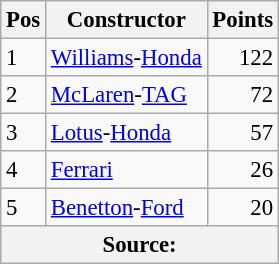<table class="wikitable" style="font-size: 95%;">
<tr>
<th>Pos</th>
<th>Constructor</th>
<th>Points</th>
</tr>
<tr>
<td>1</td>
<td> <a href='#'>Williams</a>-<a href='#'>Honda</a></td>
<td align="right">122</td>
</tr>
<tr>
<td>2</td>
<td> <a href='#'>McLaren</a>-<a href='#'>TAG</a></td>
<td align="right">72</td>
</tr>
<tr>
<td>3</td>
<td> <a href='#'>Lotus</a>-<a href='#'>Honda</a></td>
<td align="right">57</td>
</tr>
<tr>
<td>4</td>
<td> <a href='#'>Ferrari</a></td>
<td align="right">26</td>
</tr>
<tr>
<td>5</td>
<td> <a href='#'>Benetton</a>-<a href='#'>Ford</a></td>
<td align="right">20</td>
</tr>
<tr>
<th colspan=4>Source: </th>
</tr>
</table>
